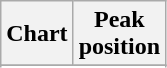<table class="wikitable plainrowheaders sortable" style="text-align:center;">
<tr>
<th scope="col">Chart</th>
<th scope="col">Peak <br>position</th>
</tr>
<tr>
</tr>
<tr>
</tr>
<tr>
</tr>
</table>
